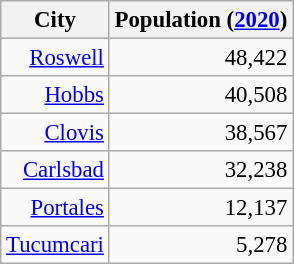<table class="wikitable sortable" style="font-size: 95%; text-align: right;" border="0">
<tr>
<th colspan=1>City</th>
<th>Population (<a href='#'>2020</a>)</th>
</tr>
<tr align="right">
<td><a href='#'>Roswell</a></td>
<td>48,422</td>
</tr>
<tr align="right">
<td><a href='#'>Hobbs</a></td>
<td>40,508</td>
</tr>
<tr align="right">
<td><a href='#'>Clovis</a></td>
<td>38,567</td>
</tr>
<tr align="right">
<td><a href='#'>Carlsbad</a></td>
<td>32,238</td>
</tr>
<tr align="right">
<td><a href='#'>Portales</a></td>
<td>12,137</td>
</tr>
<tr align="right">
<td><a href='#'>Tucumcari</a></td>
<td>5,278</td>
</tr>
</table>
